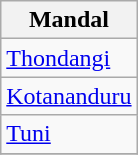<table class="wikitable sortable static-row-numbers static-row-header-hash">
<tr>
<th>Mandal</th>
</tr>
<tr>
<td><a href='#'>Thondangi</a></td>
</tr>
<tr>
<td><a href='#'>Kotananduru</a></td>
</tr>
<tr>
<td><a href='#'>Tuni</a></td>
</tr>
<tr>
</tr>
</table>
